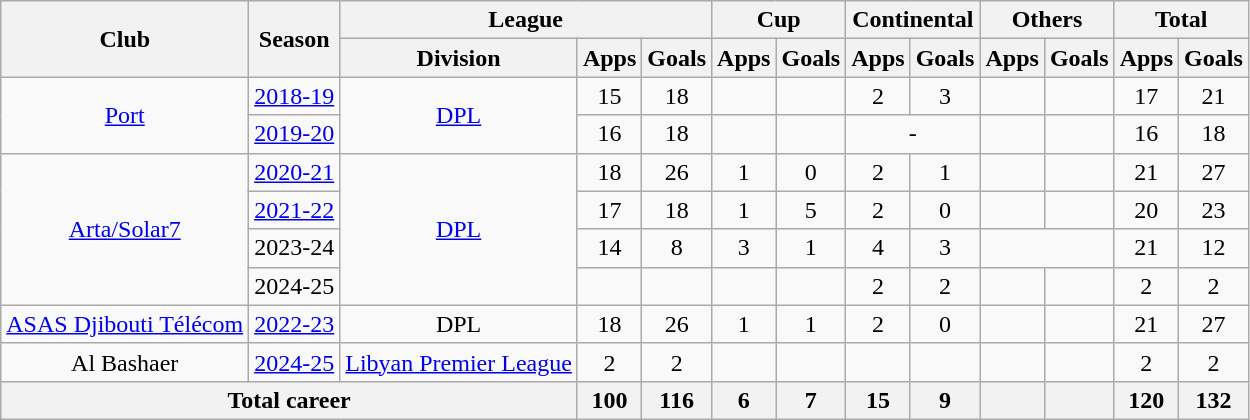<table class="wikitable" style="text-align:center;">
<tr>
<th rowspan=2>Club</th>
<th rowspan=2>Season</th>
<th colspan=3>League</th>
<th colspan=2>Cup</th>
<th colspan=2>Continental</th>
<th colspan=2>Others</th>
<th colspan=2>Total</th>
</tr>
<tr>
<th>Division</th>
<th>Apps</th>
<th>Goals</th>
<th>Apps</th>
<th>Goals</th>
<th>Apps</th>
<th>Goals</th>
<th>Apps</th>
<th>Goals</th>
<th>Apps</th>
<th>Goals</th>
</tr>
<tr>
<td rowspan=2><a href='#'>Port</a></td>
<td><a href='#'>2018-19</a></td>
<td rowspan=2><a href='#'>DPL</a></td>
<td>15</td>
<td>18</td>
<td></td>
<td></td>
<td>2</td>
<td>3</td>
<td></td>
<td></td>
<td>17</td>
<td>21</td>
</tr>
<tr>
<td><a href='#'>2019-20</a></td>
<td>16</td>
<td>18</td>
<td></td>
<td></td>
<td colspan=2>-</td>
<td></td>
<td></td>
<td>16</td>
<td>18</td>
</tr>
<tr>
<td rowspan=4><a href='#'>Arta/Solar7</a></td>
<td><a href='#'>2020-21</a></td>
<td rowspan=4><a href='#'>DPL</a></td>
<td>18</td>
<td>26</td>
<td>1</td>
<td>0</td>
<td>2</td>
<td>1</td>
<td></td>
<td></td>
<td>21</td>
<td>27</td>
</tr>
<tr>
<td><a href='#'>2021-22</a></td>
<td>17</td>
<td>18</td>
<td>1</td>
<td>5</td>
<td>2</td>
<td>0</td>
<td></td>
<td></td>
<td>20</td>
<td>23</td>
</tr>
<tr>
<td>2023-24</td>
<td>14</td>
<td>8</td>
<td>3</td>
<td>1</td>
<td>4</td>
<td>3</td>
<td colspan=2></td>
<td>21</td>
<td>12</td>
</tr>
<tr>
<td>2024-25</td>
<td></td>
<td></td>
<td></td>
<td></td>
<td>2</td>
<td>2</td>
<td></td>
<td></td>
<td>2</td>
<td>2</td>
</tr>
<tr>
<td><a href='#'>ASAS Djibouti Télécom</a></td>
<td><a href='#'>2022-23</a></td>
<td>DPL</td>
<td>18</td>
<td>26</td>
<td>1</td>
<td>1</td>
<td>2</td>
<td>0</td>
<td></td>
<td></td>
<td>21</td>
<td>27</td>
</tr>
<tr>
<td>Al Bashaer</td>
<td><a href='#'>2024-25</a></td>
<td><a href='#'>Libyan Premier League</a></td>
<td>2</td>
<td>2</td>
<td></td>
<td></td>
<td></td>
<td></td>
<td></td>
<td></td>
<td>2</td>
<td>2</td>
</tr>
<tr>
<th colspan=3>Total career</th>
<th>100</th>
<th>116</th>
<th>6</th>
<th>7</th>
<th>15</th>
<th>9</th>
<th></th>
<th></th>
<th>120</th>
<th>132</th>
</tr>
</table>
